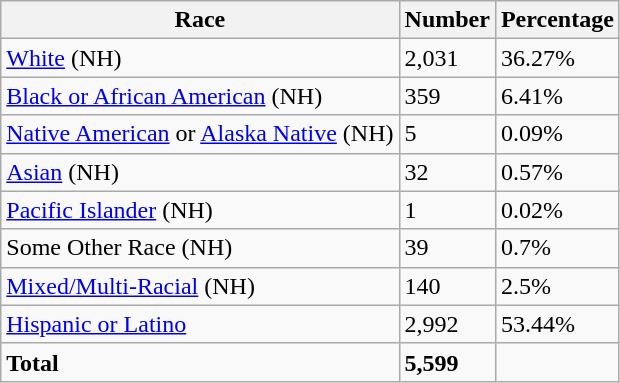<table class="wikitable">
<tr>
<th>Race</th>
<th>Number</th>
<th>Percentage</th>
</tr>
<tr>
<td><a href='#'>White</a> (NH)</td>
<td>2,031</td>
<td>36.27%</td>
</tr>
<tr>
<td><a href='#'>Black or African American</a> (NH)</td>
<td>359</td>
<td>6.41%</td>
</tr>
<tr>
<td><a href='#'>Native American</a> or <a href='#'>Alaska Native</a> (NH)</td>
<td>5</td>
<td>0.09%</td>
</tr>
<tr>
<td><a href='#'>Asian</a> (NH)</td>
<td>32</td>
<td>0.57%</td>
</tr>
<tr>
<td><a href='#'>Pacific Islander</a> (NH)</td>
<td>1</td>
<td>0.02%</td>
</tr>
<tr>
<td>Some Other Race (NH)</td>
<td>39</td>
<td>0.7%</td>
</tr>
<tr>
<td><a href='#'>Mixed/Multi-Racial</a> (NH)</td>
<td>140</td>
<td>2.5%</td>
</tr>
<tr>
<td><a href='#'>Hispanic or Latino</a></td>
<td>2,992</td>
<td>53.44%</td>
</tr>
<tr>
<td><strong>Total</strong></td>
<td><strong>5,599</strong></td>
<td></td>
</tr>
</table>
